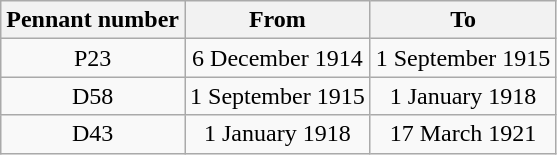<table class="wikitable" style="text-align:center">
<tr>
<th>Pennant number</th>
<th>From</th>
<th>To</th>
</tr>
<tr>
<td>P23</td>
<td>6 December 1914</td>
<td>1 September 1915</td>
</tr>
<tr>
<td>D58</td>
<td>1 September 1915</td>
<td>1 January 1918</td>
</tr>
<tr>
<td>D43</td>
<td>1 January 1918</td>
<td>17 March 1921</td>
</tr>
</table>
